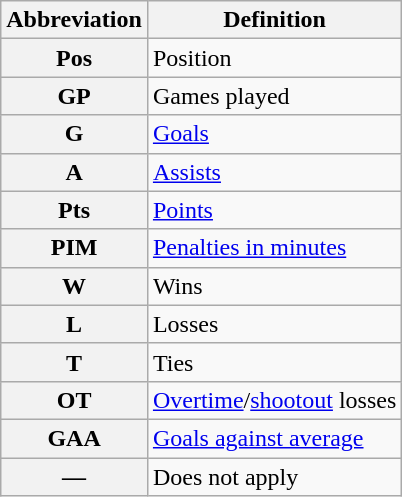<table class="wikitable">
<tr>
<th scope="col">Abbreviation</th>
<th scope="col">Definition</th>
</tr>
<tr>
<th scope="row">Pos</th>
<td>Position</td>
</tr>
<tr>
<th scope="row">GP</th>
<td>Games played</td>
</tr>
<tr>
<th scope="row">G</th>
<td><a href='#'>Goals</a></td>
</tr>
<tr>
<th scope="row">A</th>
<td><a href='#'>Assists</a></td>
</tr>
<tr>
<th scope="row">Pts</th>
<td><a href='#'>Points</a></td>
</tr>
<tr>
<th scope="row">PIM</th>
<td><a href='#'>Penalties in minutes</a></td>
</tr>
<tr>
<th scope="row">W</th>
<td>Wins</td>
</tr>
<tr>
<th scope="row">L</th>
<td>Losses</td>
</tr>
<tr>
<th scope="row">T</th>
<td>Ties</td>
</tr>
<tr>
<th scope="row">OT</th>
<td><a href='#'>Overtime</a>/<a href='#'>shootout</a> losses</td>
</tr>
<tr>
<th scope="row">GAA</th>
<td><a href='#'>Goals against average</a></td>
</tr>
<tr>
<th scope="row">—</th>
<td>Does not apply</td>
</tr>
</table>
